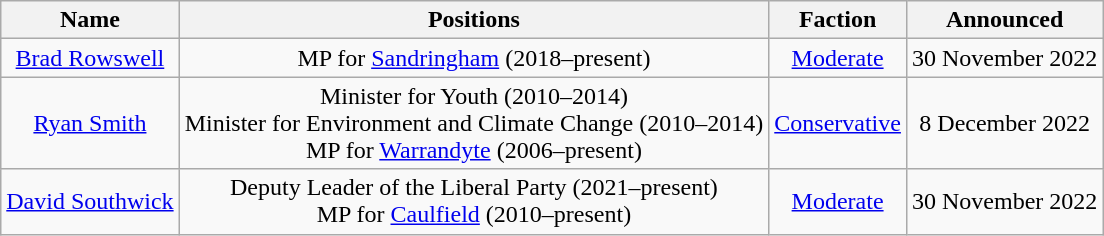<table class="wikitable sortable" style="text-align:center">
<tr>
<th>Name</th>
<th>Positions</th>
<th>Faction</th>
<th>Announced</th>
</tr>
<tr>
<td><a href='#'>Brad Rowswell</a></td>
<td>MP for <a href='#'>Sandringham</a> (2018–present)</td>
<td><a href='#'>Moderate</a></td>
<td>30 November 2022</td>
</tr>
<tr>
<td><a href='#'>Ryan Smith</a></td>
<td>Minister for Youth (2010–2014)<br>Minister for Environment and Climate Change (2010–2014)<br>MP for <a href='#'>Warrandyte</a> (2006–present)</td>
<td><a href='#'>Conservative</a></td>
<td>8 December 2022</td>
</tr>
<tr>
<td><a href='#'>David Southwick</a></td>
<td>Deputy Leader of the Liberal Party (2021–present)<br>MP for <a href='#'>Caulfield</a> (2010–present)</td>
<td><a href='#'>Moderate</a></td>
<td>30 November 2022</td>
</tr>
</table>
